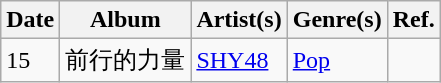<table class="wikitable">
<tr>
<th>Date</th>
<th>Album</th>
<th>Artist(s)</th>
<th>Genre(s)</th>
<th>Ref.</th>
</tr>
<tr>
<td>15</td>
<td>前行的力量</td>
<td><a href='#'>SHY48</a></td>
<td><a href='#'>Pop</a></td>
<td></td>
</tr>
</table>
